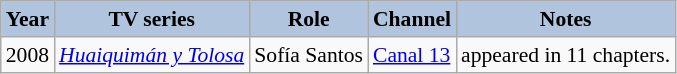<table class="wikitable" border="1" style="font-size: 90%;" ;>
<tr style="text-align:center;">
<th style="background:#b0c4de;">Year</th>
<th style="background:#b0c4de;">TV series</th>
<th style="background:#b0c4de;">Role</th>
<th style="background:#b0c4de;">Channel</th>
<th style="background:#b0c4de;">Notes</th>
</tr>
<tr>
<td>2008</td>
<td><em><a href='#'>Huaiquimán y Tolosa</a></em></td>
<td>Sofía Santos</td>
<td><a href='#'>Canal 13</a></td>
<td>appeared in 11 chapters.</td>
</tr>
</table>
